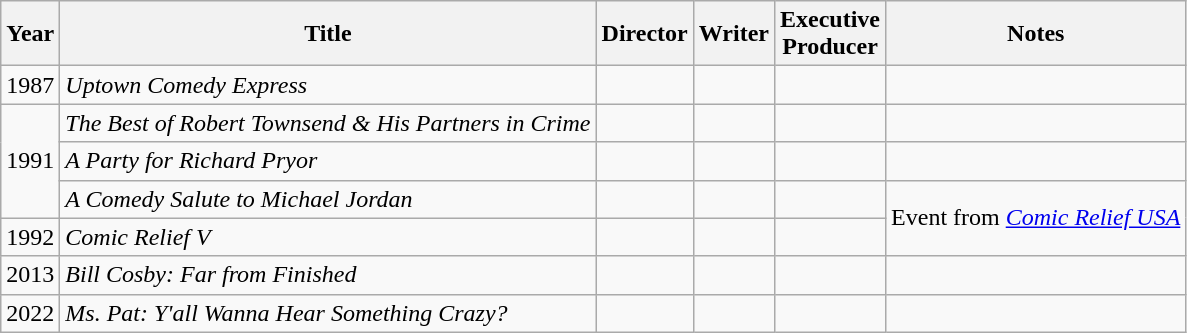<table class="wikitable">
<tr>
<th>Year</th>
<th>Title</th>
<th>Director</th>
<th>Writer</th>
<th>Executive<br>Producer</th>
<th>Notes</th>
</tr>
<tr>
<td>1987</td>
<td><em>Uptown Comedy Express</em></td>
<td></td>
<td></td>
<td></td>
<td></td>
</tr>
<tr>
<td rowspan=3>1991</td>
<td><em>The Best of Robert Townsend & His Partners in Crime</em></td>
<td></td>
<td></td>
<td></td>
<td></td>
</tr>
<tr>
<td><em>A Party for Richard Pryor</em></td>
<td></td>
<td></td>
<td></td>
<td></td>
</tr>
<tr>
<td><em>A Comedy Salute to Michael Jordan</em></td>
<td></td>
<td></td>
<td></td>
<td rowspan=2>Event from <em><a href='#'>Comic Relief USA</a></em></td>
</tr>
<tr>
<td>1992</td>
<td><em>Comic Relief V</em></td>
<td></td>
<td></td>
<td></td>
</tr>
<tr>
<td>2013</td>
<td><em>Bill Cosby: Far from Finished</em></td>
<td></td>
<td></td>
<td></td>
<td></td>
</tr>
<tr>
<td>2022</td>
<td><em>Ms. Pat: Y'all Wanna Hear Something Crazy?</em></td>
<td></td>
<td></td>
<td></td>
<td></td>
</tr>
</table>
